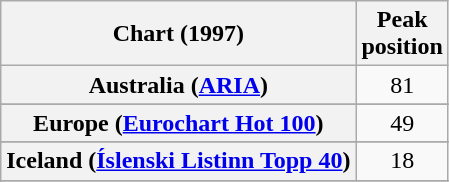<table class="wikitable sortable plainrowheaders" style="text-align:center">
<tr>
<th scope="col">Chart (1997)</th>
<th scope="col">Peak<br>position</th>
</tr>
<tr>
<th scope="row">Australia (<a href='#'>ARIA</a>)</th>
<td>81</td>
</tr>
<tr>
</tr>
<tr>
</tr>
<tr>
</tr>
<tr>
<th scope="row">Europe (<a href='#'>Eurochart Hot 100</a>)</th>
<td>49</td>
</tr>
<tr>
</tr>
<tr>
<th scope="row">Iceland (<a href='#'>Íslenski Listinn Topp 40</a>)</th>
<td>18</td>
</tr>
<tr>
</tr>
<tr>
</tr>
<tr>
</tr>
<tr>
</tr>
<tr>
</tr>
<tr>
</tr>
<tr>
</tr>
<tr>
</tr>
<tr>
</tr>
<tr>
</tr>
<tr>
</tr>
<tr>
</tr>
</table>
